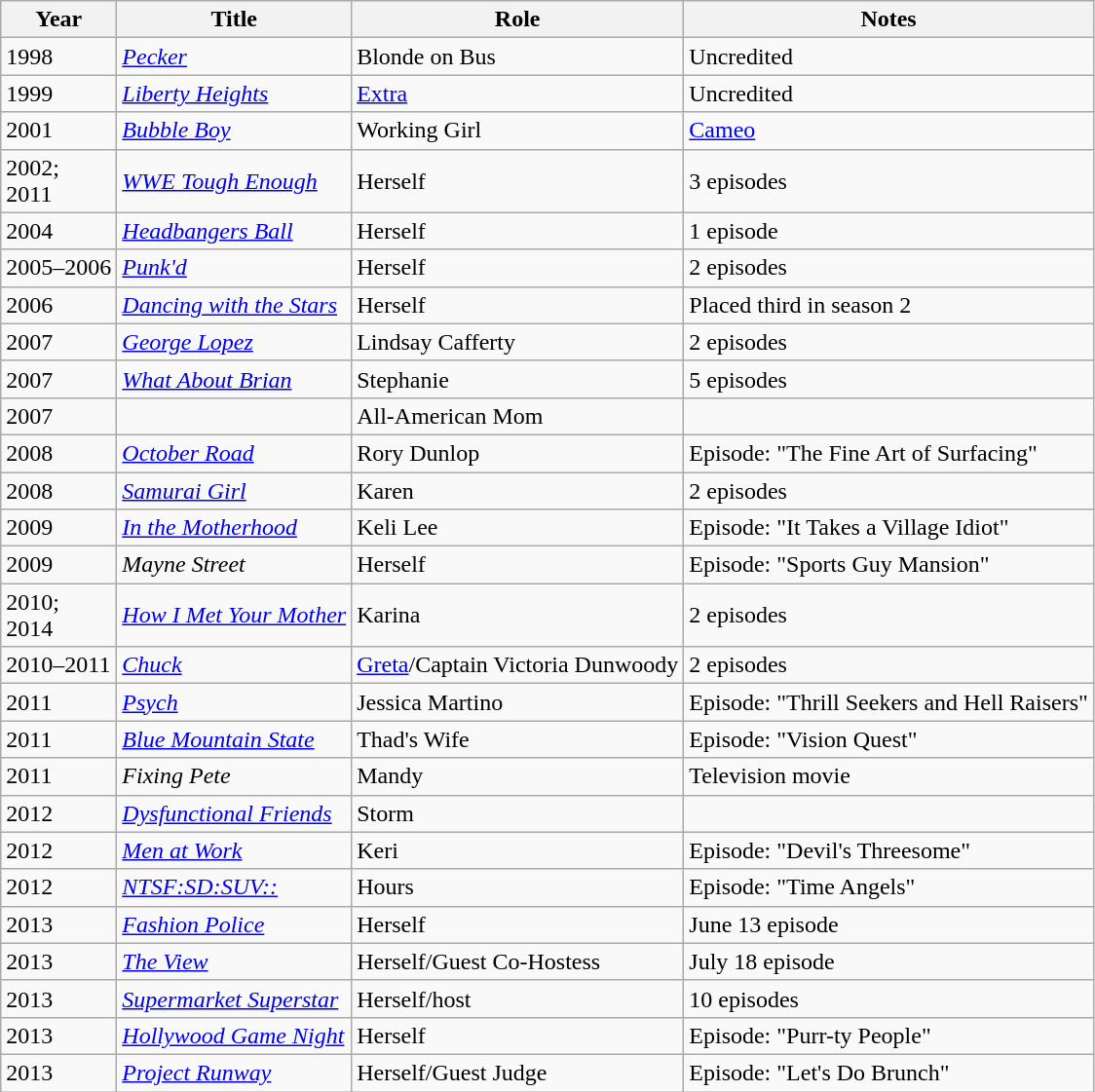<table class="wikitable sortable">
<tr>
<th>Year</th>
<th>Title</th>
<th>Role</th>
<th class="unsortable">Notes</th>
</tr>
<tr>
<td>1998</td>
<td><em><a href='#'>Pecker</a></em></td>
<td>Blonde on Bus</td>
<td>Uncredited</td>
</tr>
<tr>
<td>1999</td>
<td><em><a href='#'>Liberty Heights</a></em></td>
<td><a href='#'>Extra</a></td>
<td>Uncredited</td>
</tr>
<tr>
<td>2001</td>
<td><em><a href='#'>Bubble Boy</a></em></td>
<td>Working Girl</td>
<td><a href='#'>Cameo</a></td>
</tr>
<tr>
<td>2002; <br> 2011</td>
<td><em><a href='#'>WWE Tough Enough</a></em></td>
<td>Herself</td>
<td>3 episodes</td>
</tr>
<tr>
<td>2004</td>
<td><em><a href='#'>Headbangers Ball</a></em></td>
<td>Herself</td>
<td>1 episode</td>
</tr>
<tr>
<td>2005–2006</td>
<td><em><a href='#'>Punk'd</a></em></td>
<td>Herself</td>
<td>2 episodes</td>
</tr>
<tr>
<td>2006</td>
<td><em><a href='#'>Dancing with the Stars</a></em></td>
<td>Herself</td>
<td>Placed third in season 2</td>
</tr>
<tr>
<td>2007</td>
<td><em><a href='#'>George Lopez</a></em></td>
<td>Lindsay Cafferty</td>
<td>2 episodes</td>
</tr>
<tr>
<td>2007</td>
<td><em><a href='#'>What About Brian</a></em></td>
<td>Stephanie</td>
<td>5 episodes</td>
</tr>
<tr>
<td>2007</td>
<td><em></em></td>
<td>All-American Mom</td>
<td></td>
</tr>
<tr>
<td>2008</td>
<td><em><a href='#'>October Road</a></em></td>
<td>Rory Dunlop</td>
<td>Episode: "The Fine Art of Surfacing"</td>
</tr>
<tr>
<td>2008</td>
<td><em><a href='#'>Samurai Girl</a></em></td>
<td>Karen</td>
<td>2 episodes</td>
</tr>
<tr>
<td>2009</td>
<td><em><a href='#'>In the Motherhood</a></em></td>
<td>Keli Lee</td>
<td>Episode: "It Takes a Village Idiot"</td>
</tr>
<tr>
<td>2009</td>
<td><em>Mayne Street</em></td>
<td>Herself</td>
<td>Episode: "Sports Guy Mansion"</td>
</tr>
<tr>
<td>2010; <br> 2014</td>
<td><em><a href='#'>How I Met Your Mother</a></em></td>
<td>Karina</td>
<td>2 episodes</td>
</tr>
<tr>
<td>2010–2011</td>
<td><em><a href='#'>Chuck</a></em></td>
<td><a href='#'>Greta</a>/Captain Victoria Dunwoody</td>
<td>2 episodes</td>
</tr>
<tr>
<td>2011</td>
<td><em><a href='#'>Psych</a></em></td>
<td>Jessica Martino</td>
<td>Episode: "Thrill Seekers and Hell Raisers"</td>
</tr>
<tr>
<td>2011</td>
<td><em><a href='#'>Blue Mountain State</a></em></td>
<td>Thad's Wife</td>
<td>Episode: "Vision Quest"</td>
</tr>
<tr>
<td>2011</td>
<td><em>Fixing Pete</em></td>
<td>Mandy</td>
<td>Television movie</td>
</tr>
<tr>
<td>2012</td>
<td><em><a href='#'>Dysfunctional Friends</a></em></td>
<td>Storm</td>
<td></td>
</tr>
<tr>
<td>2012</td>
<td><em><a href='#'>Men at Work</a></em></td>
<td>Keri</td>
<td>Episode: "Devil's Threesome"</td>
</tr>
<tr>
<td>2012</td>
<td><em><a href='#'>NTSF:SD:SUV::</a></em></td>
<td>Hours</td>
<td>Episode: "Time Angels"</td>
</tr>
<tr>
<td>2013</td>
<td><em><a href='#'>Fashion Police</a></em></td>
<td>Herself</td>
<td>June 13 episode</td>
</tr>
<tr>
<td>2013</td>
<td><em><a href='#'>The View</a></em></td>
<td>Herself/Guest Co-Hostess</td>
<td>July 18 episode</td>
</tr>
<tr>
<td>2013</td>
<td><em><a href='#'>Supermarket Superstar</a></em></td>
<td>Herself/host</td>
<td>10 episodes</td>
</tr>
<tr>
<td>2013</td>
<td><em><a href='#'>Hollywood Game Night</a></em></td>
<td>Herself</td>
<td>Episode: "Purr-ty People"</td>
</tr>
<tr>
<td>2013</td>
<td><em><a href='#'>Project Runway</a></em></td>
<td>Herself/Guest Judge</td>
<td>Episode: "Let's Do Brunch"</td>
</tr>
</table>
